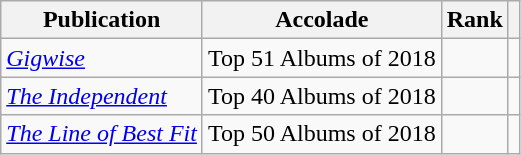<table class="sortable wikitable">
<tr>
<th>Publication</th>
<th>Accolade</th>
<th>Rank</th>
<th class="unsortable"></th>
</tr>
<tr>
<td><em><a href='#'>Gigwise</a></em></td>
<td>Top 51 Albums of 2018</td>
<td></td>
<td></td>
</tr>
<tr>
<td><em><a href='#'>The Independent</a></em></td>
<td>Top 40 Albums of 2018</td>
<td></td>
<td></td>
</tr>
<tr>
<td><em><a href='#'>The Line of Best Fit</a></em></td>
<td>Top 50 Albums of 2018</td>
<td></td>
<td></td>
</tr>
</table>
